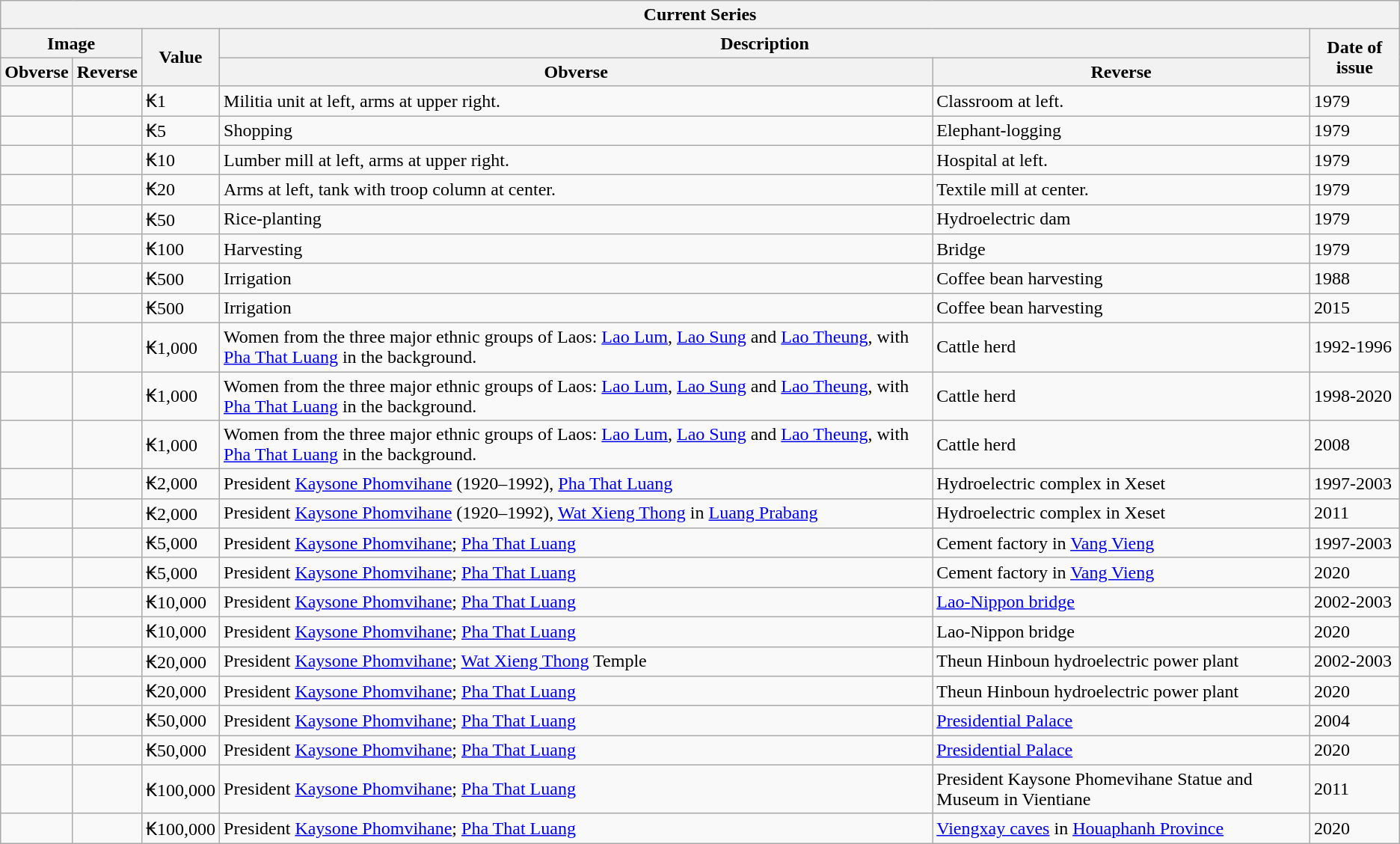<table class="wikitable" style="font-size: 100%">
<tr>
<th colspan="9">Current Series</th>
</tr>
<tr>
<th colspan="2">Image</th>
<th rowspan="2">Value</th>
<th colspan="2">Description</th>
<th rowspan="2">Date of issue</th>
</tr>
<tr>
<th>Obverse</th>
<th>Reverse</th>
<th>Obverse</th>
<th>Reverse</th>
</tr>
<tr>
<td></td>
<td></td>
<td>₭1</td>
<td>Militia unit at left, arms at upper right.</td>
<td>Classroom at left.</td>
<td>1979</td>
</tr>
<tr>
<td></td>
<td></td>
<td>₭5</td>
<td>Shopping</td>
<td>Elephant-logging</td>
<td>1979</td>
</tr>
<tr>
<td></td>
<td></td>
<td>₭10</td>
<td>Lumber mill at left, arms at upper right.</td>
<td>Hospital at left.</td>
<td>1979</td>
</tr>
<tr>
<td></td>
<td></td>
<td>₭20</td>
<td>Arms at left, tank with troop column at center.</td>
<td>Textile mill at center.</td>
<td>1979</td>
</tr>
<tr>
<td></td>
<td></td>
<td>₭50</td>
<td>Rice-planting</td>
<td>Hydroelectric dam</td>
<td>1979</td>
</tr>
<tr>
<td></td>
<td></td>
<td>₭100</td>
<td>Harvesting</td>
<td>Bridge</td>
<td>1979</td>
</tr>
<tr>
<td></td>
<td></td>
<td>₭500</td>
<td>Irrigation</td>
<td>Coffee bean harvesting</td>
<td>1988</td>
</tr>
<tr>
<td></td>
<td></td>
<td>₭500</td>
<td>Irrigation</td>
<td>Coffee bean harvesting</td>
<td>2015</td>
</tr>
<tr>
<td></td>
<td></td>
<td>₭1,000</td>
<td>Women from the three major ethnic groups of Laos: <a href='#'>Lao Lum</a>, <a href='#'>Lao Sung</a> and <a href='#'>Lao Theung</a>, with <a href='#'>Pha That Luang</a> in the background.</td>
<td>Cattle herd</td>
<td>1992-1996</td>
</tr>
<tr>
<td></td>
<td></td>
<td>₭1,000</td>
<td>Women from the three major ethnic groups of Laos: <a href='#'>Lao Lum</a>, <a href='#'>Lao Sung</a> and <a href='#'>Lao Theung</a>, with <a href='#'>Pha That Luang</a> in the background.</td>
<td>Cattle herd</td>
<td>1998-2020</td>
</tr>
<tr>
<td></td>
<td></td>
<td>₭1,000</td>
<td>Women from the three major ethnic groups of Laos: <a href='#'>Lao Lum</a>, <a href='#'>Lao Sung</a> and <a href='#'>Lao Theung</a>, with <a href='#'>Pha That Luang</a> in the background.</td>
<td>Cattle herd</td>
<td>2008</td>
</tr>
<tr>
<td></td>
<td></td>
<td>₭2,000</td>
<td>President <a href='#'>Kaysone Phomvihane</a> (1920–1992), <a href='#'>Pha That Luang</a></td>
<td>Hydroelectric complex in Xeset</td>
<td>1997-2003</td>
</tr>
<tr>
<td></td>
<td></td>
<td>₭2,000</td>
<td>President <a href='#'>Kaysone Phomvihane</a> (1920–1992), <a href='#'>Wat Xieng Thong</a> in <a href='#'>Luang Prabang</a></td>
<td>Hydroelectric complex in Xeset</td>
<td>2011</td>
</tr>
<tr>
<td></td>
<td></td>
<td>₭5,000</td>
<td>President <a href='#'>Kaysone Phomvihane</a>; <a href='#'>Pha That Luang</a></td>
<td>Cement factory in <a href='#'>Vang Vieng</a></td>
<td>1997-2003</td>
</tr>
<tr>
<td></td>
<td></td>
<td>₭5,000</td>
<td>President <a href='#'>Kaysone Phomvihane</a>; <a href='#'>Pha That Luang</a></td>
<td>Cement factory in <a href='#'>Vang Vieng</a></td>
<td>2020</td>
</tr>
<tr>
<td></td>
<td></td>
<td>₭10,000</td>
<td>President <a href='#'>Kaysone Phomvihane</a>; <a href='#'>Pha That Luang</a></td>
<td><a href='#'>Lao-Nippon bridge</a></td>
<td>2002-2003</td>
</tr>
<tr>
<td></td>
<td></td>
<td>₭10,000</td>
<td>President <a href='#'>Kaysone Phomvihane</a>; <a href='#'>Pha That Luang</a></td>
<td>Lao-Nippon bridge</td>
<td>2020</td>
</tr>
<tr>
<td></td>
<td></td>
<td>₭20,000</td>
<td>President <a href='#'>Kaysone Phomvihane</a>; <a href='#'>Wat Xieng Thong</a> Temple</td>
<td>Theun Hinboun hydroelectric power plant</td>
<td>2002-2003</td>
</tr>
<tr>
<td></td>
<td></td>
<td>₭20,000</td>
<td>President <a href='#'>Kaysone Phomvihane</a>; <a href='#'>Pha That Luang</a></td>
<td>Theun Hinboun hydroelectric power plant</td>
<td>2020</td>
</tr>
<tr>
<td></td>
<td></td>
<td>₭50,000</td>
<td>President <a href='#'>Kaysone Phomvihane</a>; <a href='#'>Pha That Luang</a></td>
<td><a href='#'>Presidential Palace</a></td>
<td>2004</td>
</tr>
<tr>
<td></td>
<td></td>
<td>₭50,000</td>
<td>President <a href='#'>Kaysone Phomvihane</a>; <a href='#'>Pha That Luang</a></td>
<td><a href='#'>Presidential Palace</a></td>
<td>2020</td>
</tr>
<tr>
<td></td>
<td></td>
<td>₭100,000</td>
<td>President <a href='#'>Kaysone Phomvihane</a>; <a href='#'>Pha That Luang</a></td>
<td>President Kaysone Phomevihane Statue and Museum  in Vientiane</td>
<td>2011</td>
</tr>
<tr>
<td></td>
<td></td>
<td>₭100,000</td>
<td>President <a href='#'>Kaysone Phomvihane</a>; <a href='#'>Pha That Luang</a></td>
<td><a href='#'>Viengxay caves</a> in <a href='#'>Houaphanh Province</a></td>
<td>2020</td>
</tr>
</table>
